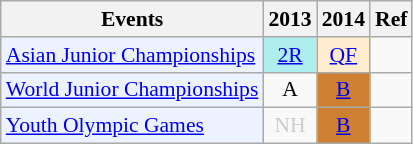<table class="wikitable" style="font-size: 90%; text-align:center">
<tr>
<th>Events</th>
<th>2013</th>
<th>2014</th>
<th>Ref</th>
</tr>
<tr>
<td bgcolor="#ECF2FF"; align="left"><a href='#'>Asian Junior Championships</a></td>
<td bgcolor=AFEEEE><a href='#'>2R</a></td>
<td bgcolor=FFEBCD><a href='#'>QF</a></td>
<td></td>
</tr>
<tr>
<td bgcolor="#ECF2FF"; align="left"><a href='#'>World Junior Championships</a></td>
<td>A</td>
<td bgcolor=CD7F32><a href='#'>B</a></td>
<td></td>
</tr>
<tr>
<td bgcolor="#ECF2FF"; align="left"><a href='#'>Youth Olympic Games</a></td>
<td style=color:#ccc>NH</td>
<td bgcolor=CD7F32><a href='#'>B</a></td>
<td></td>
</tr>
</table>
